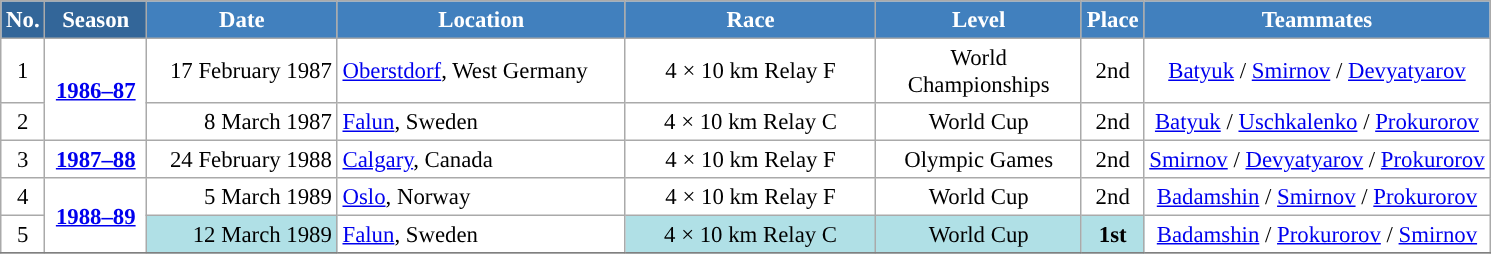<table class="wikitable sortable" style="font-size:95%; text-align:center; border:grey solid 1px; border-collapse:collapse; background:#ffffff;">
<tr style="background:#efefef;">
<th style="background-color:#369; color:white;">No.</th>
<th style="background-color:#369; color:white;">Season</th>
<th style="background-color:#4180be; color:white; width:120px;">Date</th>
<th style="background-color:#4180be; color:white; width:185px;">Location</th>
<th style="background-color:#4180be; color:white; width:160px;">Race</th>
<th style="background-color:#4180be; color:white; width:130px;">Level</th>
<th style="background-color:#4180be; color:white;">Place</th>
<th style="background-color:#4180be; color:white;">Teammates</th>
</tr>
<tr>
<td align=center>1</td>
<td rowspan=2 align=center><strong> <a href='#'>1986–87</a> </strong></td>
<td align=right>17 February 1987</td>
<td align=left> <a href='#'>Oberstdorf</a>, West Germany</td>
<td>4 × 10 km Relay F</td>
<td>World Championships</td>
<td>2nd</td>
<td><a href='#'>Batyuk</a> / <a href='#'>Smirnov</a> / <a href='#'>Devyatyarov</a></td>
</tr>
<tr>
<td align=center>2</td>
<td align=right>8 March 1987</td>
<td align=left> <a href='#'>Falun</a>, Sweden</td>
<td>4 × 10 km Relay C</td>
<td>World Cup</td>
<td>2nd</td>
<td><a href='#'>Batyuk</a> / <a href='#'>Uschkalenko</a> / <a href='#'>Prokurorov</a></td>
</tr>
<tr>
<td align=center>3</td>
<td rowspan=1 align=center><strong> <a href='#'>1987–88</a> </strong></td>
<td align=right>24 February 1988</td>
<td align=left> <a href='#'>Calgary</a>, Canada</td>
<td>4 × 10 km Relay F</td>
<td>Olympic Games</td>
<td>2nd</td>
<td><a href='#'>Smirnov</a> / <a href='#'>Devyatyarov</a> / <a href='#'>Prokurorov</a></td>
</tr>
<tr>
<td align=center>4</td>
<td rowspan=2 align=center><strong> <a href='#'>1988–89</a> </strong></td>
<td align=right>5 March 1989</td>
<td align=left> <a href='#'>Oslo</a>, Norway</td>
<td>4 × 10 km Relay F</td>
<td>World Cup</td>
<td>2nd</td>
<td><a href='#'>Badamshin</a> / <a href='#'>Smirnov</a> / <a href='#'>Prokurorov</a></td>
</tr>
<tr>
<td align=center>5</td>
<td bgcolor="#BOEOE6" align=right>12 March 1989</td>
<td align=left> <a href='#'>Falun</a>, Sweden</td>
<td bgcolor="#BOEOE6">4 × 10 km Relay C</td>
<td bgcolor="#BOEOE6">World Cup</td>
<td bgcolor="#BOEOE6"><strong>1st</strong></td>
<td><a href='#'>Badamshin</a> / <a href='#'>Prokurorov</a> / <a href='#'>Smirnov</a></td>
</tr>
<tr>
</tr>
</table>
